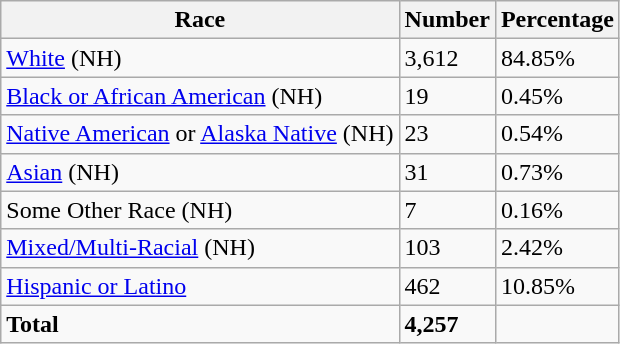<table class="wikitable">
<tr>
<th>Race</th>
<th>Number</th>
<th>Percentage</th>
</tr>
<tr>
<td><a href='#'>White</a> (NH)</td>
<td>3,612</td>
<td>84.85%</td>
</tr>
<tr>
<td><a href='#'>Black or African American</a> (NH)</td>
<td>19</td>
<td>0.45%</td>
</tr>
<tr>
<td><a href='#'>Native American</a> or <a href='#'>Alaska Native</a> (NH)</td>
<td>23</td>
<td>0.54%</td>
</tr>
<tr>
<td><a href='#'>Asian</a> (NH)</td>
<td>31</td>
<td>0.73%</td>
</tr>
<tr>
<td>Some Other Race (NH)</td>
<td>7</td>
<td>0.16%</td>
</tr>
<tr>
<td><a href='#'>Mixed/Multi-Racial</a> (NH)</td>
<td>103</td>
<td>2.42%</td>
</tr>
<tr>
<td><a href='#'>Hispanic or Latino</a></td>
<td>462</td>
<td>10.85%</td>
</tr>
<tr>
<td><strong>Total</strong></td>
<td><strong>4,257</strong></td>
<td></td>
</tr>
</table>
